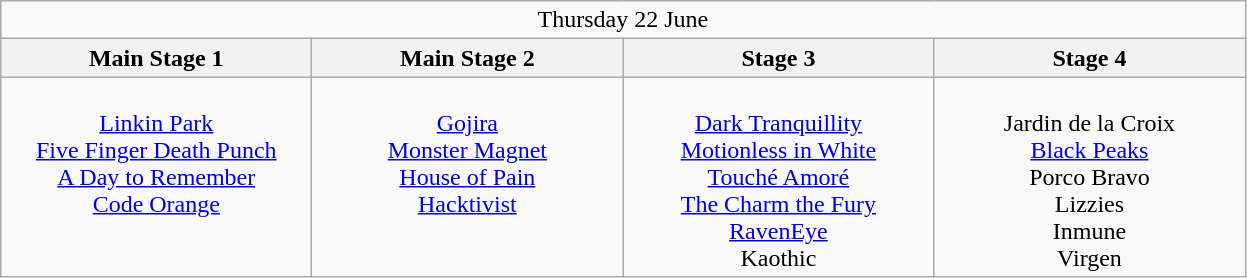<table class="wikitable">
<tr>
<td colspan="4" style="text-align:center;">Thursday 22 June</td>
</tr>
<tr>
<th>Main Stage 1</th>
<th>Main Stage 2</th>
<th>Stage 3</th>
<th>Stage 4</th>
</tr>
<tr>
<td style="text-align:center; vertical-align:top; width:200px;"><br><a href='#'>Linkin Park</a><br>
<a href='#'>Five Finger Death Punch</a><br>
<a href='#'>A Day to Remember</a><br>
<a href='#'>Code Orange</a><br></td>
<td style="text-align:center; vertical-align:top; width:200px;"><br><a href='#'>Gojira</a><br>
<a href='#'>Monster Magnet</a><br>
<a href='#'>House of Pain</a><br>
<a href='#'>Hacktivist</a><br></td>
<td style="text-align:center; vertical-align:top; width:200px;"><br><a href='#'>Dark Tranquillity</a><br>
<a href='#'>Motionless in White</a><br>
<a href='#'>Touché Amoré</a><br>
<a href='#'>The Charm the Fury</a><br>
<a href='#'>RavenEye</a><br>
Kaothic<br></td>
<td style="text-align:center; vertical-align:top; width:200px;"><br>Jardin de la Croix<br>
<a href='#'>Black Peaks</a><br>
Porco Bravo<br>
Lizzies<br>
Inmune<br>
Virgen<br></td>
</tr>
</table>
